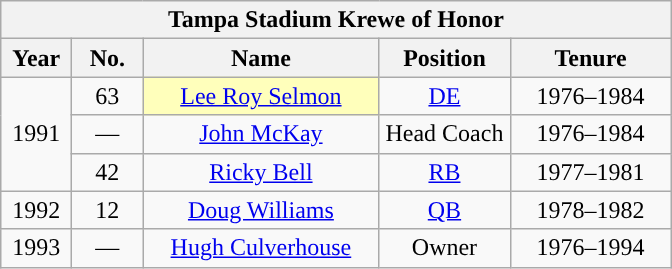<table class="wikitable sortable" style="text-align:center">
<tr>
<th colspan="5">Tampa Stadium Krewe of Honor</th>
</tr>
<tr>
<th style="width:40px; ">Year</th>
<th style="width:40px; ">No.</th>
<th style="width:150px; ">Name</th>
<th style="width:80px; ">Position</th>
<th style="width:100px; ">Tenure</th>
</tr>
<tr>
<td rowspan=3>1991</td>
<td>63</td>
<td style="background:#ffb"><a href='#'>Lee Roy Selmon</a></td>
<td><a href='#'>DE</a></td>
<td>1976–1984</td>
</tr>
<tr>
<td>—</td>
<td><a href='#'>John McKay</a></td>
<td>Head Coach</td>
<td>1976–1984</td>
</tr>
<tr>
<td>42</td>
<td><a href='#'>Ricky Bell</a></td>
<td><a href='#'>RB</a></td>
<td>1977–1981</td>
</tr>
<tr>
<td>1992</td>
<td>12</td>
<td><a href='#'>Doug Williams</a></td>
<td><a href='#'>QB</a></td>
<td>1978–1982</td>
</tr>
<tr>
<td>1993</td>
<td>—</td>
<td><a href='#'>Hugh Culverhouse</a></td>
<td>Owner</td>
<td>1976–1994</td>
</tr>
</table>
